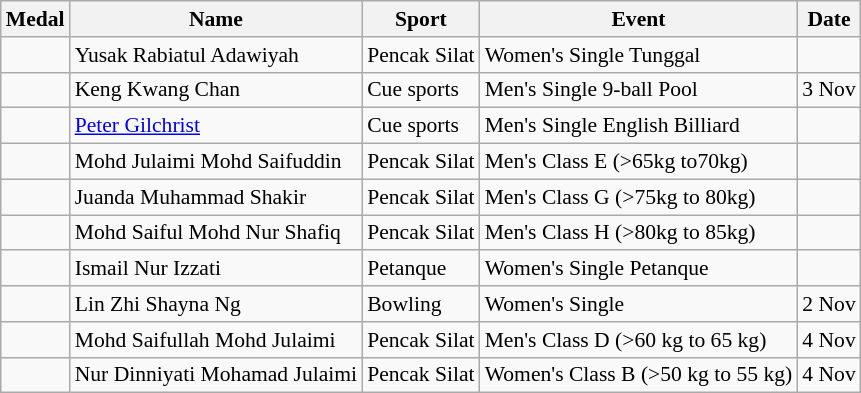<table class="wikitable sortable" style="font-size:90%">
<tr>
<th>Medal</th>
<th>Name</th>
<th>Sport</th>
<th>Event</th>
<th>Date</th>
</tr>
<tr>
<td></td>
<td>Yusak Rabiatul Adawiyah</td>
<td>Pencak Silat</td>
<td>Women's Single Tunggal</td>
<td></td>
</tr>
<tr>
<td></td>
<td>Keng Kwang Chan</td>
<td>Cue sports</td>
<td>Men's Single 9-ball Pool</td>
<td>3 Nov</td>
</tr>
<tr>
<td></td>
<td><a href='#'>Peter Gilchrist</a></td>
<td>Cue sports</td>
<td>Men's Single English Billiard</td>
<td></td>
</tr>
<tr>
<td></td>
<td>Mohd Julaimi Mohd Saifuddin</td>
<td>Pencak Silat</td>
<td>Men's Class E (>65kg to70kg)</td>
<td></td>
</tr>
<tr>
<td></td>
<td>Juanda Muhammad Shakir</td>
<td>Pencak Silat</td>
<td>Men's Class G (>75kg to 80kg)</td>
<td></td>
</tr>
<tr>
<td></td>
<td>Mohd Saiful Mohd Nur Shafiq</td>
<td>Pencak Silat</td>
<td>Men's Class H (>80kg to 85kg)</td>
<td></td>
</tr>
<tr>
<td></td>
<td>Ismail Nur Izzati</td>
<td>Petanque</td>
<td rowspan="1">Women's Single Petanque</td>
<td></td>
</tr>
<tr>
<td></td>
<td>Lin Zhi Shayna Ng</td>
<td>Bowling</td>
<td>Women's Single</td>
<td>2 Nov</td>
</tr>
<tr>
<td></td>
<td>Mohd Saifullah Mohd Julaimi</td>
<td>Pencak Silat</td>
<td>Men's Class D (>60 kg to 65 kg)</td>
<td>4 Nov</td>
</tr>
<tr>
<td></td>
<td>Nur Dinniyati Mohamad Julaimi</td>
<td>Pencak Silat</td>
<td>Women's Class B (>50 kg to 55 kg)</td>
<td>4 Nov</td>
</tr>
</table>
